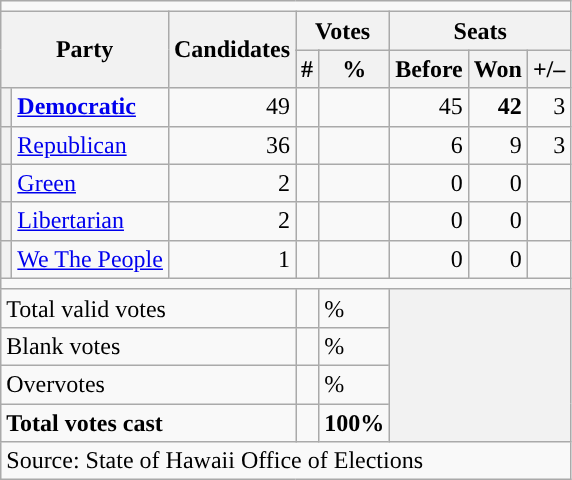<table class="wikitable">
<tr>
<td colspan="13" align="center"></td>
</tr>
<tr>
<th colspan="2" rowspan="3">Party</th>
<th rowspan="3">Candidates</th>
<th colspan="2">Votes</th>
<th colspan="3" rowspan="2">Seats</th>
</tr>
<tr>
<th rowspan="2">#</th>
<th rowspan="2">%</th>
</tr>
<tr>
<th>Before</th>
<th>Won</th>
<th>+/–</th>
</tr>
<tr>
<th style="background-color:"></th>
<td><a href='#'><strong>Democratic</strong></a></td>
<td align="right">49</td>
<td align="right"><strong> </strong></td>
<td align="right"><strong> </strong></td>
<td align="right">45</td>
<td align="right"><strong>42</strong></td>
<td align="right"> 3</td>
</tr>
<tr>
<th style="background-color:"></th>
<td><a href='#'>Republican</a></td>
<td align="right">36</td>
<td align="right"></td>
<td align="right"></td>
<td align="right">6</td>
<td align="right">9</td>
<td align="right"> 3</td>
</tr>
<tr>
<th style="background-color:"></th>
<td><a href='#'>Green</a></td>
<td align="right">2</td>
<td align="right"></td>
<td align="right"></td>
<td align="right">0</td>
<td align="right">0</td>
<td align="right"></td>
</tr>
<tr>
<th style="background-color:"></th>
<td><a href='#'>Libertarian</a></td>
<td align="right">2</td>
<td align="right"></td>
<td align="right"></td>
<td align="right">0</td>
<td align="right">0</td>
<td align="right"></td>
</tr>
<tr>
<th style="background-color:"></th>
<td><a href='#'>We The People</a></td>
<td align="right">1</td>
<td align="right"></td>
<td align="right"></td>
<td align="right">0</td>
<td align="right">0</td>
<td align="right"></td>
</tr>
<tr>
<td colspan="8"></td>
</tr>
<tr>
<td colspan="3">Total valid votes</td>
<td></td>
<td>%</td>
<th colspan=3 rowspan=4></th>
</tr>
<tr>
<td colspan="3">Blank votes</td>
<td></td>
<td>%</td>
</tr>
<tr>
<td colspan="3">Overvotes</td>
<td></td>
<td>%</td>
</tr>
<tr>
<td colspan="3"><strong>Total votes cast</strong></td>
<td><strong> </strong></td>
<td><strong>100%</strong></td>
</tr>
<tr>
<td colspan="8">Source: State of Hawaii Office of Elections</td>
</tr>
</table>
